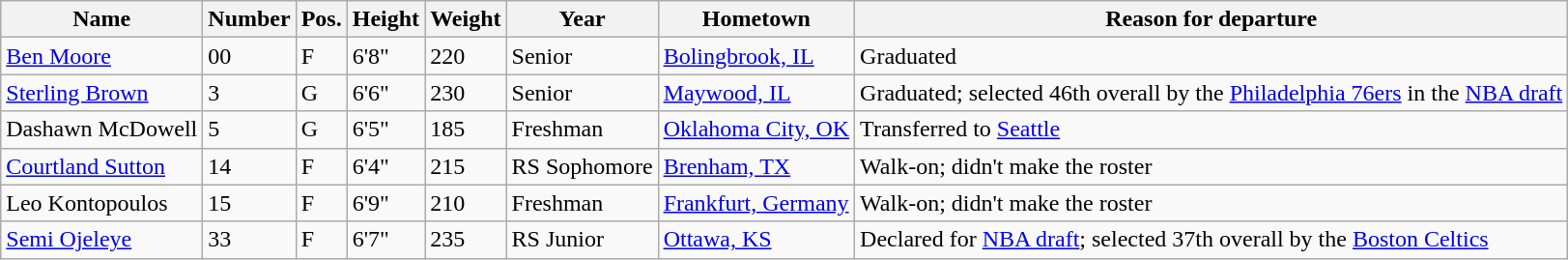<table class="wikitable sortable" border="1">
<tr>
<th>Name</th>
<th>Number</th>
<th>Pos.</th>
<th>Height</th>
<th>Weight</th>
<th>Year</th>
<th>Hometown</th>
<th class="unsortable">Reason for departure</th>
</tr>
<tr>
<td><a href='#'>Ben Moore</a></td>
<td>00</td>
<td>F</td>
<td>6'8"</td>
<td>220</td>
<td>Senior</td>
<td><a href='#'>Bolingbrook, IL</a></td>
<td>Graduated</td>
</tr>
<tr>
<td><a href='#'>Sterling Brown</a></td>
<td>3</td>
<td>G</td>
<td>6'6"</td>
<td>230</td>
<td>Senior</td>
<td><a href='#'>Maywood, IL</a></td>
<td>Graduated; selected 46th overall by the <a href='#'>Philadelphia 76ers</a> in the <a href='#'>NBA draft</a></td>
</tr>
<tr>
<td>Dashawn McDowell</td>
<td>5</td>
<td>G</td>
<td>6'5"</td>
<td>185</td>
<td>Freshman</td>
<td><a href='#'>Oklahoma City, OK</a></td>
<td>Transferred to <a href='#'>Seattle</a></td>
</tr>
<tr>
<td><a href='#'>Courtland Sutton</a></td>
<td>14</td>
<td>F</td>
<td>6'4"</td>
<td>215</td>
<td>RS Sophomore</td>
<td><a href='#'>Brenham, TX</a></td>
<td>Walk-on; didn't make the roster</td>
</tr>
<tr>
<td>Leo Kontopoulos</td>
<td>15</td>
<td>F</td>
<td>6'9"</td>
<td>210</td>
<td>Freshman</td>
<td><a href='#'>Frankfurt, Germany</a></td>
<td>Walk-on; didn't make the roster</td>
</tr>
<tr>
<td><a href='#'>Semi Ojeleye</a></td>
<td>33</td>
<td>F</td>
<td>6'7"</td>
<td>235</td>
<td>RS Junior</td>
<td><a href='#'>Ottawa, KS</a></td>
<td>Declared for <a href='#'>NBA draft</a>; selected 37th overall by the <a href='#'>Boston Celtics</a></td>
</tr>
</table>
